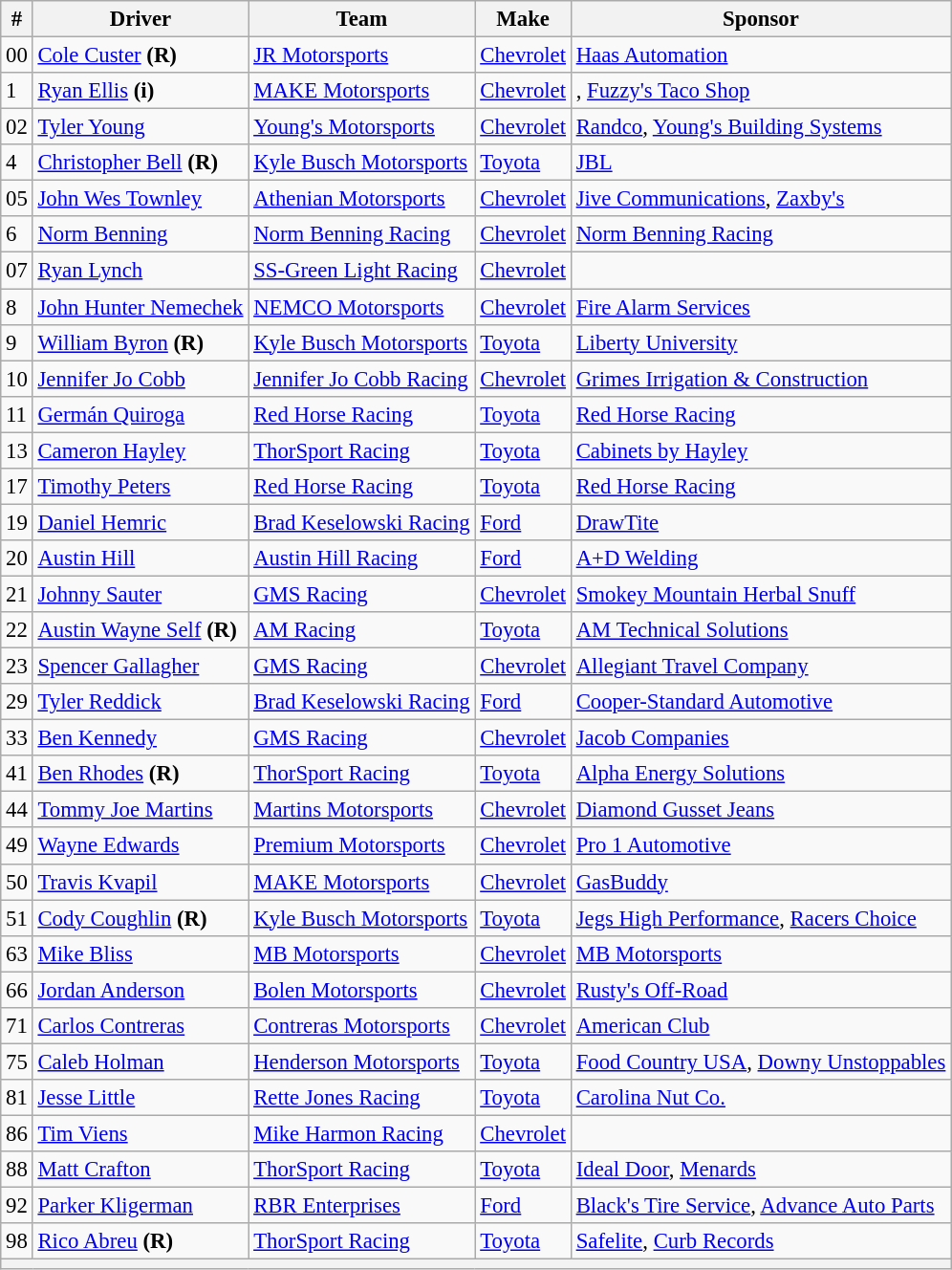<table class="wikitable" style="font-size:95%">
<tr>
<th>#</th>
<th>Driver</th>
<th>Team</th>
<th>Make</th>
<th>Sponsor</th>
</tr>
<tr>
<td>00</td>
<td><a href='#'>Cole Custer</a> <strong>(R)</strong></td>
<td><a href='#'>JR Motorsports</a></td>
<td><a href='#'>Chevrolet</a></td>
<td><a href='#'>Haas Automation</a></td>
</tr>
<tr>
<td>1</td>
<td><a href='#'>Ryan Ellis</a> <strong>(i)</strong></td>
<td><a href='#'>MAKE Motorsports</a></td>
<td><a href='#'>Chevrolet</a></td>
<td>, <a href='#'>Fuzzy's Taco Shop</a></td>
</tr>
<tr>
<td>02</td>
<td><a href='#'>Tyler Young</a></td>
<td><a href='#'>Young's Motorsports</a></td>
<td><a href='#'>Chevrolet</a></td>
<td><a href='#'>Randco</a>, <a href='#'>Young's Building Systems</a></td>
</tr>
<tr>
<td>4</td>
<td><a href='#'>Christopher Bell</a> <strong>(R)</strong></td>
<td><a href='#'>Kyle Busch Motorsports</a></td>
<td><a href='#'>Toyota</a></td>
<td><a href='#'>JBL</a></td>
</tr>
<tr>
<td>05</td>
<td><a href='#'>John Wes Townley</a></td>
<td><a href='#'>Athenian Motorsports</a></td>
<td><a href='#'>Chevrolet</a></td>
<td><a href='#'>Jive Communications</a>, <a href='#'>Zaxby's</a></td>
</tr>
<tr>
<td>6</td>
<td><a href='#'>Norm Benning</a></td>
<td><a href='#'>Norm Benning Racing</a></td>
<td><a href='#'>Chevrolet</a></td>
<td><a href='#'>Norm Benning Racing</a></td>
</tr>
<tr>
<td>07</td>
<td><a href='#'>Ryan Lynch</a></td>
<td><a href='#'>SS-Green Light Racing</a></td>
<td><a href='#'>Chevrolet</a></td>
<td></td>
</tr>
<tr>
<td>8</td>
<td><a href='#'>John Hunter Nemechek</a></td>
<td><a href='#'>NEMCO Motorsports</a></td>
<td><a href='#'>Chevrolet</a></td>
<td><a href='#'>Fire Alarm Services</a></td>
</tr>
<tr>
<td>9</td>
<td><a href='#'>William Byron</a> <strong>(R)</strong></td>
<td><a href='#'>Kyle Busch Motorsports</a></td>
<td><a href='#'>Toyota</a></td>
<td><a href='#'>Liberty University</a></td>
</tr>
<tr>
<td>10</td>
<td><a href='#'>Jennifer Jo Cobb</a></td>
<td><a href='#'>Jennifer Jo Cobb Racing</a></td>
<td><a href='#'>Chevrolet</a></td>
<td><a href='#'>Grimes Irrigation & Construction</a></td>
</tr>
<tr>
<td>11</td>
<td><a href='#'>Germán Quiroga</a></td>
<td><a href='#'>Red Horse Racing</a></td>
<td><a href='#'>Toyota</a></td>
<td><a href='#'>Red Horse Racing</a></td>
</tr>
<tr>
<td>13</td>
<td><a href='#'>Cameron Hayley</a></td>
<td><a href='#'>ThorSport Racing</a></td>
<td><a href='#'>Toyota</a></td>
<td><a href='#'>Cabinets by Hayley</a></td>
</tr>
<tr>
<td>17</td>
<td><a href='#'>Timothy Peters</a></td>
<td><a href='#'>Red Horse Racing</a></td>
<td><a href='#'>Toyota</a></td>
<td><a href='#'>Red Horse Racing</a></td>
</tr>
<tr>
<td>19</td>
<td><a href='#'>Daniel Hemric</a></td>
<td><a href='#'>Brad Keselowski Racing</a></td>
<td><a href='#'>Ford</a></td>
<td><a href='#'>DrawTite</a></td>
</tr>
<tr>
<td>20</td>
<td><a href='#'>Austin Hill</a></td>
<td><a href='#'>Austin Hill Racing</a></td>
<td><a href='#'>Ford</a></td>
<td><a href='#'>A+D Welding</a></td>
</tr>
<tr>
<td>21</td>
<td><a href='#'>Johnny Sauter</a></td>
<td><a href='#'>GMS Racing</a></td>
<td><a href='#'>Chevrolet</a></td>
<td><a href='#'>Smokey Mountain Herbal Snuff</a></td>
</tr>
<tr>
<td>22</td>
<td><a href='#'>Austin Wayne Self</a> <strong>(R)</strong></td>
<td><a href='#'>AM Racing</a></td>
<td><a href='#'>Toyota</a></td>
<td><a href='#'>AM Technical Solutions</a></td>
</tr>
<tr>
<td>23</td>
<td><a href='#'>Spencer Gallagher</a></td>
<td><a href='#'>GMS Racing</a></td>
<td><a href='#'>Chevrolet</a></td>
<td><a href='#'>Allegiant Travel Company</a></td>
</tr>
<tr>
<td>29</td>
<td><a href='#'>Tyler Reddick</a></td>
<td><a href='#'>Brad Keselowski Racing</a></td>
<td><a href='#'>Ford</a></td>
<td><a href='#'>Cooper-Standard Automotive</a></td>
</tr>
<tr>
<td>33</td>
<td><a href='#'>Ben Kennedy</a></td>
<td><a href='#'>GMS Racing</a></td>
<td><a href='#'>Chevrolet</a></td>
<td><a href='#'>Jacob Companies</a></td>
</tr>
<tr>
<td>41</td>
<td><a href='#'>Ben Rhodes</a> <strong>(R)</strong></td>
<td><a href='#'>ThorSport Racing</a></td>
<td><a href='#'>Toyota</a></td>
<td><a href='#'>Alpha Energy Solutions</a></td>
</tr>
<tr>
<td>44</td>
<td><a href='#'>Tommy Joe Martins</a></td>
<td><a href='#'>Martins Motorsports</a></td>
<td><a href='#'>Chevrolet</a></td>
<td><a href='#'>Diamond Gusset Jeans</a></td>
</tr>
<tr>
<td>49</td>
<td><a href='#'>Wayne Edwards</a></td>
<td><a href='#'>Premium Motorsports</a></td>
<td><a href='#'>Chevrolet</a></td>
<td><a href='#'>Pro 1 Automotive</a></td>
</tr>
<tr>
<td>50</td>
<td><a href='#'>Travis Kvapil</a></td>
<td><a href='#'>MAKE Motorsports</a></td>
<td><a href='#'>Chevrolet</a></td>
<td><a href='#'>GasBuddy</a></td>
</tr>
<tr>
<td>51</td>
<td><a href='#'>Cody Coughlin</a> <strong>(R)</strong></td>
<td><a href='#'>Kyle Busch Motorsports</a></td>
<td><a href='#'>Toyota</a></td>
<td><a href='#'>Jegs High Performance</a>, <a href='#'>Racers Choice</a></td>
</tr>
<tr>
<td>63</td>
<td><a href='#'>Mike Bliss</a></td>
<td><a href='#'>MB Motorsports</a></td>
<td><a href='#'>Chevrolet</a></td>
<td><a href='#'>MB Motorsports</a></td>
</tr>
<tr>
<td>66</td>
<td><a href='#'>Jordan Anderson</a></td>
<td><a href='#'>Bolen Motorsports</a></td>
<td><a href='#'>Chevrolet</a></td>
<td><a href='#'>Rusty's Off-Road</a></td>
</tr>
<tr>
<td>71</td>
<td><a href='#'>Carlos Contreras</a></td>
<td><a href='#'>Contreras Motorsports</a></td>
<td><a href='#'>Chevrolet</a></td>
<td><a href='#'>American Club</a></td>
</tr>
<tr>
<td>75</td>
<td><a href='#'>Caleb Holman</a></td>
<td><a href='#'>Henderson Motorsports</a></td>
<td><a href='#'>Toyota</a></td>
<td><a href='#'>Food Country USA</a>, <a href='#'>Downy Unstoppables</a></td>
</tr>
<tr>
<td>81</td>
<td><a href='#'>Jesse Little</a></td>
<td><a href='#'>Rette Jones Racing</a></td>
<td><a href='#'>Toyota</a></td>
<td><a href='#'>Carolina Nut Co.</a></td>
</tr>
<tr>
<td>86</td>
<td><a href='#'>Tim Viens</a></td>
<td><a href='#'>Mike Harmon Racing</a></td>
<td><a href='#'>Chevrolet</a></td>
<td></td>
</tr>
<tr>
<td>88</td>
<td><a href='#'>Matt Crafton</a></td>
<td><a href='#'>ThorSport Racing</a></td>
<td><a href='#'>Toyota</a></td>
<td><a href='#'>Ideal Door</a>, <a href='#'>Menards</a></td>
</tr>
<tr>
<td>92</td>
<td><a href='#'>Parker Kligerman</a></td>
<td><a href='#'>RBR Enterprises</a></td>
<td><a href='#'>Ford</a></td>
<td><a href='#'>Black's Tire Service</a>, <a href='#'>Advance Auto Parts</a></td>
</tr>
<tr>
<td>98</td>
<td><a href='#'>Rico Abreu</a> <strong>(R)</strong></td>
<td><a href='#'>ThorSport Racing</a></td>
<td><a href='#'>Toyota</a></td>
<td><a href='#'>Safelite</a>, <a href='#'>Curb Records</a></td>
</tr>
<tr>
<th colspan="5"></th>
</tr>
</table>
